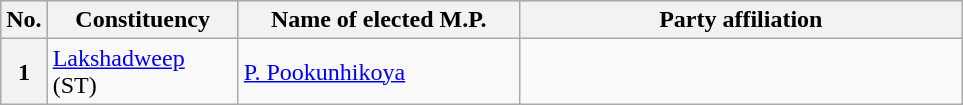<table class="wikitable">
<tr style="background:#ccc; text-align:center;">
<th>No.</th>
<th style="width:120px">Constituency</th>
<th style="width:180px">Name of elected M.P.</th>
<th colspan="2" style="width:18em">Party affiliation</th>
</tr>
<tr>
<th>1</th>
<td><a href='#'>Lakshadweep</a> (ST)</td>
<td><a href='#'>P. Pookunhikoya</a></td>
<td></td>
</tr>
</table>
